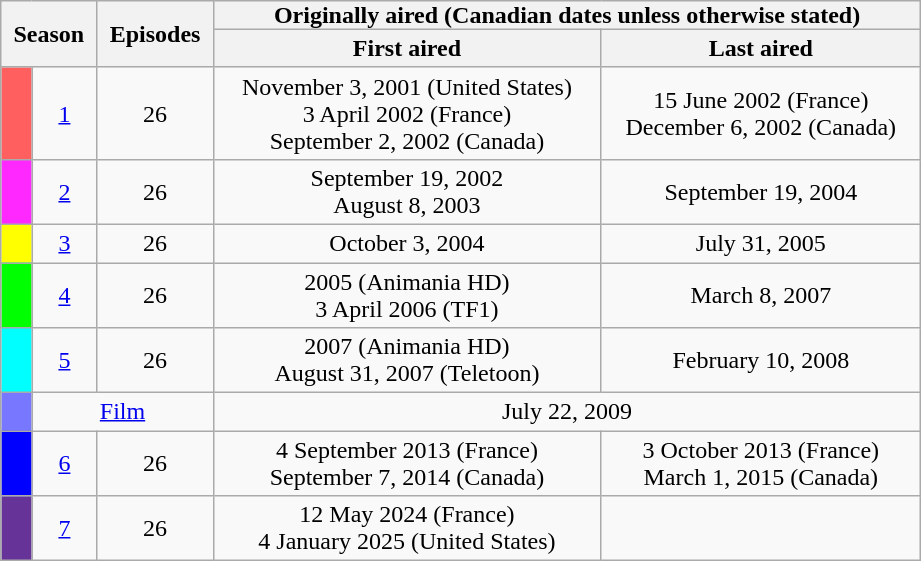<table class="wikitable">
<tr>
<th style="padding:0 8px;" rowspan="2" colspan="2">Season</th>
<th style="padding:0 8px;" rowspan="2">Episodes</th>
<th style="padding:0 40px;" colspan="2">Originally aired (Canadian dates unless otherwise stated)</th>
</tr>
<tr>
<th>First aired</th>
<th>Last aired</th>
</tr>
<tr>
<td style="background:#FF5F5F; color:#100; text-align:center;"></td>
<td style="text-align:center;"><a href='#'>1</a></td>
<td style="text-align:center;">26</td>
<td style="text-align:center;">November 3, 2001 (United States)<br>3 April 2002 (France)<br>September 2, 2002 (Canada)</td>
<td style="text-align:center;">15 June 2002 (France)<br>December 6, 2002 (Canada)</td>
</tr>
<tr>
<td style="background:#FF29FF; color:#100; text-align:center;"></td>
<td style="text-align:center;"><a href='#'>2</a></td>
<td style="text-align:center;">26</td>
<td style="text-align:center;">September 19, 2002<br>August 8, 2003</td>
<td style="text-align:center;">September 19, 2004</td>
</tr>
<tr>
<td style="background:#ff0; color:#100; text-align:center;"></td>
<td style="text-align:center;"><a href='#'>3</a></td>
<td style="text-align:center;">26</td>
<td style="text-align:center;">October 3, 2004</td>
<td style="text-align:center;">July 31, 2005</td>
</tr>
<tr>
<td style="background:#0f0; color:#100; text-align:center;"></td>
<td style="text-align:center;"><a href='#'>4</a></td>
<td style="text-align:center;">26</td>
<td style="text-align:center;">2005 (Animania HD)<br> 3 April 2006 (TF1)</td>
<td style="text-align:center;">March 8, 2007</td>
</tr>
<tr>
<td style="background:#0ff; color:#100; text-align:center;"></td>
<td style="text-align:center;"><a href='#'>5</a></td>
<td style="text-align:center;">26</td>
<td style="text-align:center;">2007 (Animania HD)<br>August 31, 2007 (Teletoon)</td>
<td style="text-align:center;">February 10, 2008</td>
</tr>
<tr>
<td style="background:#77f; color:#100; text-align:center;"></td>
<td colspan="2" style="text-align:center;"><a href='#'>Film</a></td>
<td colspan="2" style="text-align:center;">July 22, 2009</td>
</tr>
<tr>
<td style="background:#00f; #color:#100;" text-align: center; top"></td>
<td style="text-align:center;"><a href='#'>6</a></td>
<td style="text-align:center;">26</td>
<td style="text-align:center;">4 September 2013 (France)<br>September 7, 2014 (Canada)</td>
<td style="text-align:center;">3 October 2013 (France)<br>March 1, 2015 (Canada)</td>
</tr>
<tr>
<td style="background:#663399; #color:#663399;" text-align: center; top"></td>
<td style="text-align:center;"><a href='#'>7</a></td>
<td style="text-align:center;">26</td>
<td style="text-align:center;">12 May 2024 (France)<br>4 January 2025 (United States)</td>
<td style="text-align:center;"></td>
</tr>
</table>
